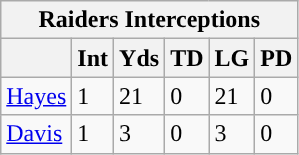<table class="wikitable">
<tr>
<th colspan="6">Raiders Interceptions</th>
</tr>
<tr>
<th></th>
<th>Int</th>
<th>Yds</th>
<th>TD</th>
<th>LG</th>
<th>PD</th>
</tr>
<tr>
<td><a href='#'>Hayes</a></td>
<td>1</td>
<td>21</td>
<td>0</td>
<td>21</td>
<td>0</td>
</tr>
<tr>
<td><a href='#'>Davis</a></td>
<td>1</td>
<td>3</td>
<td>0</td>
<td>3</td>
<td>0</td>
</tr>
</table>
